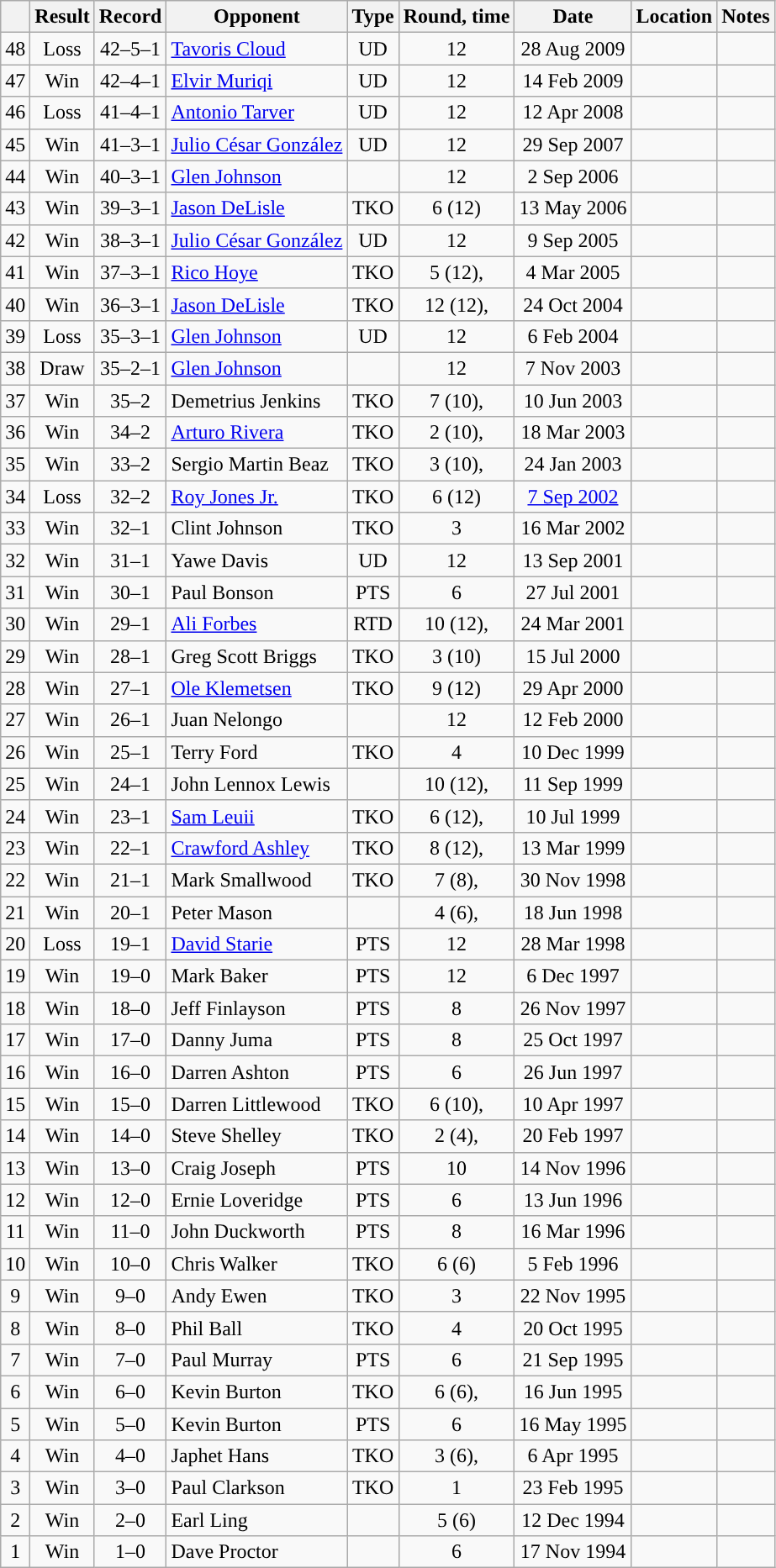<table class="wikitable" style="text-align:center">
<tr>
<th></th>
<th>Result</th>
<th>Record</th>
<th>Opponent</th>
<th>Type</th>
<th>Round, time</th>
<th>Date</th>
<th>Location</th>
<th>Notes</th>
</tr>
<tr>
<td>48</td>
<td>Loss</td>
<td>42–5–1</td>
<td style="text-align:left;"><a href='#'>Tavoris Cloud</a></td>
<td>UD</td>
<td>12</td>
<td>28 Aug 2009</td>
<td style="text-align:left;"></td>
<td style="text-align:left;"></td>
</tr>
<tr>
<td>47</td>
<td>Win</td>
<td>42–4–1</td>
<td style="text-align:left;"><a href='#'>Elvir Muriqi</a></td>
<td>UD</td>
<td>12</td>
<td>14 Feb 2009</td>
<td style="text-align:left;"></td>
<td></td>
</tr>
<tr>
<td>46</td>
<td>Loss</td>
<td>41–4–1</td>
<td style="text-align:left;"><a href='#'>Antonio Tarver</a></td>
<td>UD</td>
<td>12</td>
<td>12 Apr 2008</td>
<td style="text-align:left;"></td>
<td style="text-align:left;"></td>
</tr>
<tr>
<td>45</td>
<td>Win</td>
<td>41–3–1</td>
<td style="text-align:left;"><a href='#'>Julio César González</a></td>
<td>UD</td>
<td>12</td>
<td>29 Sep 2007</td>
<td style="text-align:left;"></td>
<td style="text-align:left;"></td>
</tr>
<tr>
<td>44</td>
<td>Win</td>
<td>40–3–1</td>
<td style="text-align:left;"><a href='#'>Glen Johnson</a></td>
<td></td>
<td>12</td>
<td>2 Sep 2006</td>
<td style="text-align:left;"></td>
<td style="text-align:left;"></td>
</tr>
<tr>
<td>43</td>
<td>Win</td>
<td>39–3–1</td>
<td style="text-align:left;"><a href='#'>Jason DeLisle</a></td>
<td>TKO</td>
<td>6 (12)</td>
<td>13 May 2006</td>
<td style="text-align:left;"></td>
<td style="text-align:left;"></td>
</tr>
<tr>
<td>42</td>
<td>Win</td>
<td>38–3–1</td>
<td style="text-align:left;"><a href='#'>Julio César González</a></td>
<td>UD</td>
<td>12</td>
<td>9 Sep 2005</td>
<td style="text-align:left;"></td>
<td style="text-align:left;"></td>
</tr>
<tr>
<td>41</td>
<td>Win</td>
<td>37–3–1</td>
<td style="text-align:left;"><a href='#'>Rico Hoye</a></td>
<td>TKO</td>
<td>5 (12), </td>
<td>4 Mar 2005</td>
<td style="text-align:left;"></td>
<td style="text-align:left;"></td>
</tr>
<tr>
<td>40</td>
<td>Win</td>
<td>36–3–1</td>
<td style="text-align:left;"><a href='#'>Jason DeLisle</a></td>
<td>TKO</td>
<td>12 (12), </td>
<td>24 Oct 2004</td>
<td style="text-align:left;"></td>
<td></td>
</tr>
<tr>
<td>39</td>
<td>Loss</td>
<td>35–3–1</td>
<td style="text-align:left;"><a href='#'>Glen Johnson</a></td>
<td>UD</td>
<td>12</td>
<td>6 Feb 2004</td>
<td style="text-align:left;"></td>
<td style="text-align:left;"></td>
</tr>
<tr>
<td>38</td>
<td>Draw</td>
<td>35–2–1</td>
<td style="text-align:left;"><a href='#'>Glen Johnson</a></td>
<td></td>
<td>12</td>
<td>7 Nov 2003</td>
<td style="text-align:left;"></td>
<td style="text-align:left;"></td>
</tr>
<tr>
<td>37</td>
<td>Win</td>
<td>35–2</td>
<td style="text-align:left;">Demetrius Jenkins</td>
<td>TKO</td>
<td>7 (10), </td>
<td>10 Jun 2003</td>
<td style="text-align:left;"></td>
<td></td>
</tr>
<tr>
<td>36</td>
<td>Win</td>
<td>34–2</td>
<td style="text-align:left;"><a href='#'>Arturo Rivera</a></td>
<td>TKO</td>
<td>2 (10), </td>
<td>18 Mar 2003</td>
<td style="text-align:left;"></td>
<td></td>
</tr>
<tr>
<td>35</td>
<td>Win</td>
<td>33–2</td>
<td style="text-align:left;">Sergio Martin Beaz</td>
<td>TKO</td>
<td>3 (10), </td>
<td>24 Jan 2003</td>
<td style="text-align:left;"></td>
<td></td>
</tr>
<tr>
<td>34</td>
<td>Loss</td>
<td>32–2</td>
<td style="text-align:left;"><a href='#'>Roy Jones Jr.</a></td>
<td>TKO</td>
<td>6 (12)</td>
<td><a href='#'>7 Sep 2002</a></td>
<td style="text-align:left;"></td>
<td style="text-align:left;"></td>
</tr>
<tr>
<td>33</td>
<td>Win</td>
<td>32–1</td>
<td style="text-align:left;">Clint Johnson</td>
<td>TKO</td>
<td>3</td>
<td>16 Mar 2002</td>
<td style="text-align:left;"></td>
<td></td>
</tr>
<tr>
<td>32</td>
<td>Win</td>
<td>31–1</td>
<td style="text-align:left;">Yawe Davis</td>
<td>UD</td>
<td>12</td>
<td>13 Sep 2001</td>
<td style="text-align:left;"></td>
<td></td>
</tr>
<tr>
<td>31</td>
<td>Win</td>
<td>30–1</td>
<td style="text-align:left;">Paul Bonson</td>
<td>PTS</td>
<td>6</td>
<td>27 Jul 2001</td>
<td style="text-align:left;"></td>
<td></td>
</tr>
<tr>
<td>30</td>
<td>Win</td>
<td>29–1</td>
<td style="text-align:left;"><a href='#'>Ali Forbes</a></td>
<td>RTD</td>
<td>10 (12), </td>
<td>24 Mar 2001</td>
<td style="text-align:left;"></td>
<td style="text-align:left;"></td>
</tr>
<tr>
<td>29</td>
<td>Win</td>
<td>28–1</td>
<td style="text-align:left;">Greg Scott Briggs</td>
<td>TKO</td>
<td>3 (10)</td>
<td>15 Jul 2000</td>
<td style="text-align:left;"></td>
<td></td>
</tr>
<tr>
<td>28</td>
<td>Win</td>
<td>27–1</td>
<td style="text-align:left;"><a href='#'>Ole Klemetsen</a></td>
<td>TKO</td>
<td>9 (12)</td>
<td>29 Apr 2000</td>
<td style="text-align:left;"></td>
<td style="text-align:left;"></td>
</tr>
<tr>
<td>27</td>
<td>Win</td>
<td>26–1</td>
<td style="text-align:left;">Juan Nelongo</td>
<td></td>
<td>12</td>
<td>12 Feb 2000</td>
<td style="text-align:left;"></td>
<td style="text-align:left;"></td>
</tr>
<tr>
<td>26</td>
<td>Win</td>
<td>25–1</td>
<td style="text-align:left;">Terry Ford</td>
<td>TKO</td>
<td>4</td>
<td>10 Dec 1999</td>
<td style="text-align:left;"></td>
<td></td>
</tr>
<tr>
<td>25</td>
<td>Win</td>
<td>24–1</td>
<td style="text-align:left;">John Lennox Lewis</td>
<td></td>
<td>10 (12), </td>
<td>11 Sep 1999</td>
<td style="text-align:left;"></td>
<td style="text-align:left;"></td>
</tr>
<tr>
<td>24</td>
<td>Win</td>
<td>23–1</td>
<td style="text-align:left;"><a href='#'>Sam Leuii</a></td>
<td>TKO</td>
<td>6 (12), </td>
<td>10 Jul 1999</td>
<td style="text-align:left;"></td>
<td style="text-align:left;"></td>
</tr>
<tr>
<td>23</td>
<td>Win</td>
<td>22–1</td>
<td style="text-align:left;"><a href='#'>Crawford Ashley</a></td>
<td>TKO</td>
<td>8 (12), </td>
<td>13 Mar 1999</td>
<td style="text-align:left;"></td>
<td style="text-align:left;"></td>
</tr>
<tr>
<td>22</td>
<td>Win</td>
<td>21–1</td>
<td style="text-align:left;">Mark Smallwood</td>
<td>TKO</td>
<td>7 (8), </td>
<td>30 Nov 1998</td>
<td style="text-align:left;"></td>
<td></td>
</tr>
<tr>
<td>21</td>
<td>Win</td>
<td>20–1</td>
<td style="text-align:left;">Peter Mason</td>
<td></td>
<td>4 (6), </td>
<td>18 Jun 1998</td>
<td style="text-align:left;"></td>
<td></td>
</tr>
<tr>
<td>20</td>
<td>Loss</td>
<td>19–1</td>
<td style="text-align:left;"><a href='#'>David Starie</a></td>
<td>PTS</td>
<td>12</td>
<td>28 Mar 1998</td>
<td style="text-align:left;"></td>
<td style="text-align:left;"></td>
</tr>
<tr>
<td>19</td>
<td>Win</td>
<td>19–0</td>
<td style="text-align:left;">Mark Baker</td>
<td>PTS</td>
<td>12</td>
<td>6 Dec 1997</td>
<td style="text-align:left;"></td>
<td style="text-align:left;"></td>
</tr>
<tr>
<td>18</td>
<td>Win</td>
<td>18–0</td>
<td style="text-align:left;">Jeff Finlayson</td>
<td>PTS</td>
<td>8</td>
<td>26 Nov 1997</td>
<td style="text-align:left;"></td>
<td></td>
</tr>
<tr>
<td>17</td>
<td>Win</td>
<td>17–0</td>
<td style="text-align:left;">Danny Juma</td>
<td>PTS</td>
<td>8</td>
<td>25 Oct 1997</td>
<td style="text-align:left;"></td>
<td></td>
</tr>
<tr>
<td>16</td>
<td>Win</td>
<td>16–0</td>
<td style="text-align:left;">Darren Ashton</td>
<td>PTS</td>
<td>6</td>
<td>26 Jun 1997</td>
<td style="text-align:left;"></td>
<td></td>
</tr>
<tr>
<td>15</td>
<td>Win</td>
<td>15–0</td>
<td style="text-align:left;">Darren Littlewood</td>
<td>TKO</td>
<td>6 (10), </td>
<td>10 Apr 1997</td>
<td style="text-align:left;"></td>
<td style="text-align:left;"></td>
</tr>
<tr>
<td>14</td>
<td>Win</td>
<td>14–0</td>
<td style="text-align:left;">Steve Shelley</td>
<td>TKO</td>
<td>2 (4), </td>
<td>20 Feb 1997</td>
<td style="text-align:left;"></td>
<td></td>
</tr>
<tr>
<td>13</td>
<td>Win</td>
<td>13–0</td>
<td style="text-align:left;">Craig Joseph</td>
<td>PTS</td>
<td>10</td>
<td>14 Nov 1996</td>
<td style="text-align:left;"></td>
<td style="text-align:left;"></td>
</tr>
<tr>
<td>12</td>
<td>Win</td>
<td>12–0</td>
<td style="text-align:left;">Ernie Loveridge</td>
<td>PTS</td>
<td>6</td>
<td>13 Jun 1996</td>
<td style="text-align:left;"></td>
<td></td>
</tr>
<tr>
<td>11</td>
<td>Win</td>
<td>11–0</td>
<td style="text-align:left;">John Duckworth</td>
<td>PTS</td>
<td>8</td>
<td>16 Mar 1996</td>
<td style="text-align:left;"></td>
<td></td>
</tr>
<tr>
<td>10</td>
<td>Win</td>
<td>10–0</td>
<td style="text-align:left;">Chris Walker</td>
<td>TKO</td>
<td>6 (6)</td>
<td>5 Feb 1996</td>
<td style="text-align:left;"></td>
<td></td>
</tr>
<tr>
<td>9</td>
<td>Win</td>
<td>9–0</td>
<td style="text-align:left;">Andy Ewen</td>
<td>TKO</td>
<td>3</td>
<td>22 Nov 1995</td>
<td style="text-align:left;"></td>
<td></td>
</tr>
<tr>
<td>8</td>
<td>Win</td>
<td>8–0</td>
<td style="text-align:left;">Phil Ball</td>
<td>TKO</td>
<td>4</td>
<td>20 Oct 1995</td>
<td style="text-align:left;"></td>
<td></td>
</tr>
<tr>
<td>7</td>
<td>Win</td>
<td>7–0</td>
<td style="text-align:left;">Paul Murray</td>
<td>PTS</td>
<td>6</td>
<td>21 Sep 1995</td>
<td style="text-align:left;"></td>
<td></td>
</tr>
<tr>
<td>6</td>
<td>Win</td>
<td>6–0</td>
<td style="text-align:left;">Kevin Burton</td>
<td>TKO</td>
<td>6 (6), </td>
<td>16 Jun 1995</td>
<td style="text-align:left;"></td>
<td></td>
</tr>
<tr>
<td>5</td>
<td>Win</td>
<td>5–0</td>
<td style="text-align:left;">Kevin Burton</td>
<td>PTS</td>
<td>6</td>
<td>16 May 1995</td>
<td style="text-align:left;"></td>
<td></td>
</tr>
<tr>
<td>4</td>
<td>Win</td>
<td>4–0</td>
<td style="text-align:left;">Japhet Hans</td>
<td>TKO</td>
<td>3 (6), </td>
<td>6 Apr 1995</td>
<td style="text-align:left;"></td>
<td></td>
</tr>
<tr>
<td>3</td>
<td>Win</td>
<td>3–0</td>
<td style="text-align:left;">Paul Clarkson</td>
<td>TKO</td>
<td>1</td>
<td>23 Feb 1995</td>
<td style="text-align:left;"></td>
<td></td>
</tr>
<tr>
<td>2</td>
<td>Win</td>
<td>2–0</td>
<td style="text-align:left;">Earl Ling</td>
<td></td>
<td>5 (6)</td>
<td>12 Dec 1994</td>
<td style="text-align:left;"></td>
<td></td>
</tr>
<tr>
<td>1</td>
<td>Win</td>
<td>1–0</td>
<td style="text-align:left;">Dave Proctor</td>
<td></td>
<td>6</td>
<td>17 Nov 1994</td>
<td style="text-align:left;"></td>
<td></td>
</tr>
</table>
